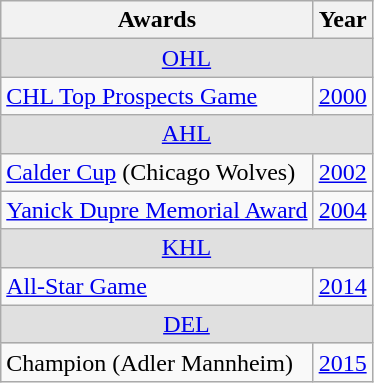<table class="wikitable">
<tr>
<th>Awards</th>
<th>Year</th>
</tr>
<tr ALIGN="center" bgcolor="#e0e0e0">
<td colspan="3"><a href='#'>OHL</a></td>
</tr>
<tr>
<td><a href='#'>CHL Top Prospects Game</a></td>
<td><a href='#'>2000</a></td>
</tr>
<tr ALIGN="center" bgcolor="#e0e0e0">
<td colspan="3"><a href='#'>AHL</a></td>
</tr>
<tr>
<td><a href='#'>Calder Cup</a> (Chicago Wolves)</td>
<td><a href='#'>2002</a></td>
</tr>
<tr>
<td><a href='#'>Yanick Dupre Memorial Award</a></td>
<td><a href='#'>2004</a></td>
</tr>
<tr ALIGN="center" bgcolor="#e0e0e0">
<td colspan="3"><a href='#'>KHL</a></td>
</tr>
<tr>
<td><a href='#'>All-Star Game</a></td>
<td><a href='#'>2014</a></td>
</tr>
<tr ALIGN="center" bgcolor="#e0e0e0">
<td colspan="3"><a href='#'>DEL</a></td>
</tr>
<tr>
<td>Champion (Adler Mannheim)</td>
<td><a href='#'>2015</a></td>
</tr>
</table>
